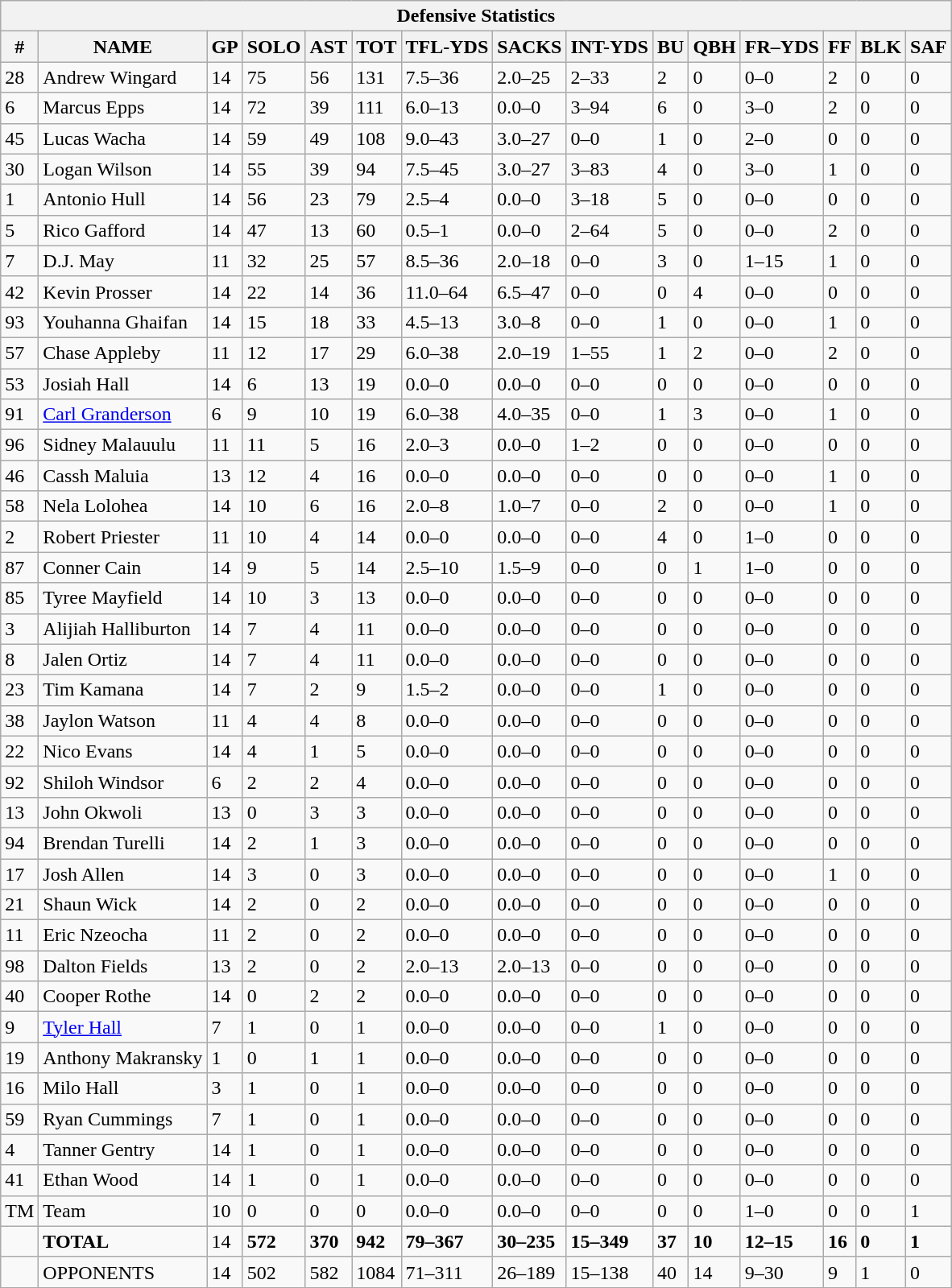<table class="wikitable sortable collapsible collapsed">
<tr>
<th colspan="16">Defensive Statistics</th>
</tr>
<tr>
<th>#</th>
<th>NAME</th>
<th>GP</th>
<th>SOLO</th>
<th>AST</th>
<th>TOT</th>
<th>TFL-YDS</th>
<th>SACKS</th>
<th>INT-YDS</th>
<th>BU</th>
<th>QBH</th>
<th>FR–YDS</th>
<th>FF</th>
<th>BLK</th>
<th>SAF</th>
</tr>
<tr>
<td>28</td>
<td>Andrew Wingard</td>
<td>14</td>
<td>75</td>
<td>56</td>
<td>131</td>
<td>7.5–36</td>
<td>2.0–25</td>
<td>2–33</td>
<td>2</td>
<td>0</td>
<td>0–0</td>
<td>2</td>
<td>0</td>
<td>0</td>
</tr>
<tr>
<td>6</td>
<td>Marcus Epps</td>
<td>14</td>
<td>72</td>
<td>39</td>
<td>111</td>
<td>6.0–13</td>
<td>0.0–0</td>
<td>3–94</td>
<td>6</td>
<td>0</td>
<td>3–0</td>
<td>2</td>
<td>0</td>
<td>0</td>
</tr>
<tr>
<td>45</td>
<td>Lucas Wacha</td>
<td>14</td>
<td>59</td>
<td>49</td>
<td>108</td>
<td>9.0–43</td>
<td>3.0–27</td>
<td>0–0</td>
<td>1</td>
<td>0</td>
<td>2–0</td>
<td>0</td>
<td>0</td>
<td>0</td>
</tr>
<tr>
<td>30</td>
<td>Logan Wilson</td>
<td>14</td>
<td>55</td>
<td>39</td>
<td>94</td>
<td>7.5–45</td>
<td>3.0–27</td>
<td>3–83</td>
<td>4</td>
<td>0</td>
<td>3–0</td>
<td>1</td>
<td>0</td>
<td>0</td>
</tr>
<tr>
<td>1</td>
<td>Antonio Hull</td>
<td>14</td>
<td>56</td>
<td>23</td>
<td>79</td>
<td>2.5–4</td>
<td>0.0–0</td>
<td>3–18</td>
<td>5</td>
<td>0</td>
<td>0–0</td>
<td>0</td>
<td>0</td>
<td>0</td>
</tr>
<tr>
<td>5</td>
<td>Rico Gafford</td>
<td>14</td>
<td>47</td>
<td>13</td>
<td>60</td>
<td>0.5–1</td>
<td>0.0–0</td>
<td>2–64</td>
<td>5</td>
<td>0</td>
<td>0–0</td>
<td>2</td>
<td>0</td>
<td>0</td>
</tr>
<tr>
<td>7</td>
<td>D.J. May</td>
<td>11</td>
<td>32</td>
<td>25</td>
<td>57</td>
<td>8.5–36</td>
<td>2.0–18</td>
<td>0–0</td>
<td>3</td>
<td>0</td>
<td>1–15</td>
<td>1</td>
<td>0</td>
<td>0</td>
</tr>
<tr>
<td>42</td>
<td>Kevin Prosser</td>
<td>14</td>
<td>22</td>
<td>14</td>
<td>36</td>
<td>11.0–64</td>
<td>6.5–47</td>
<td>0–0</td>
<td>0</td>
<td>4</td>
<td>0–0</td>
<td>0</td>
<td>0</td>
<td>0</td>
</tr>
<tr>
<td>93</td>
<td>Youhanna Ghaifan</td>
<td>14</td>
<td>15</td>
<td>18</td>
<td>33</td>
<td>4.5–13</td>
<td>3.0–8</td>
<td>0–0</td>
<td>1</td>
<td>0</td>
<td>0–0</td>
<td>1</td>
<td>0</td>
<td>0</td>
</tr>
<tr>
<td>57</td>
<td>Chase Appleby</td>
<td>11</td>
<td>12</td>
<td>17</td>
<td>29</td>
<td>6.0–38</td>
<td>2.0–19</td>
<td>1–55</td>
<td>1</td>
<td>2</td>
<td>0–0</td>
<td>2</td>
<td>0</td>
<td>0</td>
</tr>
<tr>
<td>53</td>
<td>Josiah Hall</td>
<td>14</td>
<td>6</td>
<td>13</td>
<td>19</td>
<td>0.0–0</td>
<td>0.0–0</td>
<td>0–0</td>
<td>0</td>
<td>0</td>
<td>0–0</td>
<td>0</td>
<td>0</td>
<td>0</td>
</tr>
<tr>
<td>91</td>
<td><a href='#'>Carl Granderson</a></td>
<td>6</td>
<td>9</td>
<td>10</td>
<td>19</td>
<td>6.0–38</td>
<td>4.0–35</td>
<td>0–0</td>
<td>1</td>
<td>3</td>
<td>0–0</td>
<td>1</td>
<td>0</td>
<td>0</td>
</tr>
<tr>
<td>96</td>
<td>Sidney Malauulu</td>
<td>11</td>
<td>11</td>
<td>5</td>
<td>16</td>
<td>2.0–3</td>
<td>0.0–0</td>
<td>1–2</td>
<td>0</td>
<td>0</td>
<td>0–0</td>
<td>0</td>
<td>0</td>
<td>0</td>
</tr>
<tr>
<td>46</td>
<td>Cassh Maluia</td>
<td>13</td>
<td>12</td>
<td>4</td>
<td>16</td>
<td>0.0–0</td>
<td>0.0–0</td>
<td>0–0</td>
<td>0</td>
<td>0</td>
<td>0–0</td>
<td>1</td>
<td>0</td>
<td>0</td>
</tr>
<tr>
<td>58</td>
<td>Nela Lolohea</td>
<td>14</td>
<td>10</td>
<td>6</td>
<td>16</td>
<td>2.0–8</td>
<td>1.0–7</td>
<td>0–0</td>
<td>2</td>
<td>0</td>
<td>0–0</td>
<td>1</td>
<td>0</td>
<td>0</td>
</tr>
<tr>
<td>2</td>
<td>Robert Priester</td>
<td>11</td>
<td>10</td>
<td>4</td>
<td>14</td>
<td>0.0–0</td>
<td>0.0–0</td>
<td>0–0</td>
<td>4</td>
<td>0</td>
<td>1–0</td>
<td>0</td>
<td>0</td>
<td>0</td>
</tr>
<tr>
<td>87</td>
<td>Conner Cain</td>
<td>14</td>
<td>9</td>
<td>5</td>
<td>14</td>
<td>2.5–10</td>
<td>1.5–9</td>
<td>0–0</td>
<td>0</td>
<td>1</td>
<td>1–0</td>
<td>0</td>
<td>0</td>
<td>0</td>
</tr>
<tr>
<td>85</td>
<td>Tyree Mayfield</td>
<td>14</td>
<td>10</td>
<td>3</td>
<td>13</td>
<td>0.0–0</td>
<td>0.0–0</td>
<td>0–0</td>
<td>0</td>
<td>0</td>
<td>0–0</td>
<td>0</td>
<td>0</td>
<td>0</td>
</tr>
<tr>
<td>3</td>
<td>Alijiah Halliburton</td>
<td>14</td>
<td>7</td>
<td>4</td>
<td>11</td>
<td>0.0–0</td>
<td>0.0–0</td>
<td>0–0</td>
<td>0</td>
<td>0</td>
<td>0–0</td>
<td>0</td>
<td>0</td>
<td>0</td>
</tr>
<tr>
<td>8</td>
<td>Jalen Ortiz</td>
<td>14</td>
<td>7</td>
<td>4</td>
<td>11</td>
<td>0.0–0</td>
<td>0.0–0</td>
<td>0–0</td>
<td>0</td>
<td>0</td>
<td>0–0</td>
<td>0</td>
<td>0</td>
<td>0</td>
</tr>
<tr>
<td>23</td>
<td>Tim Kamana</td>
<td>14</td>
<td>7</td>
<td>2</td>
<td>9</td>
<td>1.5–2</td>
<td>0.0–0</td>
<td>0–0</td>
<td>1</td>
<td>0</td>
<td>0–0</td>
<td>0</td>
<td>0</td>
<td>0</td>
</tr>
<tr>
<td>38</td>
<td>Jaylon Watson</td>
<td>11</td>
<td>4</td>
<td>4</td>
<td>8</td>
<td>0.0–0</td>
<td>0.0–0</td>
<td>0–0</td>
<td>0</td>
<td>0</td>
<td>0–0</td>
<td>0</td>
<td>0</td>
<td>0</td>
</tr>
<tr>
<td>22</td>
<td>Nico Evans</td>
<td>14</td>
<td>4</td>
<td>1</td>
<td>5</td>
<td>0.0–0</td>
<td>0.0–0</td>
<td>0–0</td>
<td>0</td>
<td>0</td>
<td>0–0</td>
<td>0</td>
<td>0</td>
<td>0</td>
</tr>
<tr>
<td>92</td>
<td>Shiloh Windsor</td>
<td>6</td>
<td>2</td>
<td>2</td>
<td>4</td>
<td>0.0–0</td>
<td>0.0–0</td>
<td>0–0</td>
<td>0</td>
<td>0</td>
<td>0–0</td>
<td>0</td>
<td>0</td>
<td>0</td>
</tr>
<tr>
<td>13</td>
<td>John Okwoli</td>
<td>13</td>
<td>0</td>
<td>3</td>
<td>3</td>
<td>0.0–0</td>
<td>0.0–0</td>
<td>0–0</td>
<td>0</td>
<td>0</td>
<td>0–0</td>
<td>0</td>
<td>0</td>
<td>0</td>
</tr>
<tr>
<td>94</td>
<td>Brendan Turelli</td>
<td>14</td>
<td>2</td>
<td>1</td>
<td>3</td>
<td>0.0–0</td>
<td>0.0–0</td>
<td>0–0</td>
<td>0</td>
<td>0</td>
<td>0–0</td>
<td>0</td>
<td>0</td>
<td>0</td>
</tr>
<tr>
<td>17</td>
<td>Josh Allen</td>
<td>14</td>
<td>3</td>
<td>0</td>
<td>3</td>
<td>0.0–0</td>
<td>0.0–0</td>
<td>0–0</td>
<td>0</td>
<td>0</td>
<td>0–0</td>
<td>1</td>
<td>0</td>
<td>0</td>
</tr>
<tr>
<td>21</td>
<td>Shaun Wick</td>
<td>14</td>
<td>2</td>
<td>0</td>
<td>2</td>
<td>0.0–0</td>
<td>0.0–0</td>
<td>0–0</td>
<td>0</td>
<td>0</td>
<td>0–0</td>
<td>0</td>
<td>0</td>
<td>0</td>
</tr>
<tr>
<td>11</td>
<td>Eric Nzeocha</td>
<td>11</td>
<td>2</td>
<td>0</td>
<td>2</td>
<td>0.0–0</td>
<td>0.0–0</td>
<td>0–0</td>
<td>0</td>
<td>0</td>
<td>0–0</td>
<td>0</td>
<td>0</td>
<td>0</td>
</tr>
<tr>
<td>98</td>
<td>Dalton Fields</td>
<td>13</td>
<td>2</td>
<td>0</td>
<td>2</td>
<td>2.0–13</td>
<td>2.0–13</td>
<td>0–0</td>
<td>0</td>
<td>0</td>
<td>0–0</td>
<td>0</td>
<td>0</td>
<td>0</td>
</tr>
<tr>
<td>40</td>
<td>Cooper Rothe</td>
<td>14</td>
<td>0</td>
<td>2</td>
<td>2</td>
<td>0.0–0</td>
<td>0.0–0</td>
<td>0–0</td>
<td>0</td>
<td>0</td>
<td>0–0</td>
<td>0</td>
<td>0</td>
<td>0</td>
</tr>
<tr>
<td>9</td>
<td><a href='#'>Tyler Hall</a></td>
<td>7</td>
<td>1</td>
<td>0</td>
<td>1</td>
<td>0.0–0</td>
<td>0.0–0</td>
<td>0–0</td>
<td>1</td>
<td>0</td>
<td>0–0</td>
<td>0</td>
<td>0</td>
<td>0</td>
</tr>
<tr>
<td>19</td>
<td>Anthony Makransky</td>
<td>1</td>
<td>0</td>
<td>1</td>
<td>1</td>
<td>0.0–0</td>
<td>0.0–0</td>
<td>0–0</td>
<td>0</td>
<td>0</td>
<td>0–0</td>
<td>0</td>
<td>0</td>
<td>0</td>
</tr>
<tr>
<td>16</td>
<td>Milo Hall</td>
<td>3</td>
<td>1</td>
<td>0</td>
<td>1</td>
<td>0.0–0</td>
<td>0.0–0</td>
<td>0–0</td>
<td>0</td>
<td>0</td>
<td>0–0</td>
<td>0</td>
<td>0</td>
<td>0</td>
</tr>
<tr>
<td>59</td>
<td>Ryan Cummings</td>
<td>7</td>
<td>1</td>
<td>0</td>
<td>1</td>
<td>0.0–0</td>
<td>0.0–0</td>
<td>0–0</td>
<td>0</td>
<td>0</td>
<td>0–0</td>
<td>0</td>
<td>0</td>
<td>0</td>
</tr>
<tr>
<td>4</td>
<td>Tanner Gentry</td>
<td>14</td>
<td>1</td>
<td>0</td>
<td>1</td>
<td>0.0–0</td>
<td>0.0–0</td>
<td>0–0</td>
<td>0</td>
<td>0</td>
<td>0–0</td>
<td>0</td>
<td>0</td>
<td>0</td>
</tr>
<tr>
<td>41</td>
<td>Ethan Wood</td>
<td>14</td>
<td>1</td>
<td>0</td>
<td>1</td>
<td>0.0–0</td>
<td>0.0–0</td>
<td>0–0</td>
<td>0</td>
<td>0</td>
<td>0–0</td>
<td>0</td>
<td>0</td>
<td>0</td>
</tr>
<tr>
<td>TM</td>
<td>Team</td>
<td>10</td>
<td>0</td>
<td>0</td>
<td>0</td>
<td>0.0–0</td>
<td>0.0–0</td>
<td>0–0</td>
<td>0</td>
<td>0</td>
<td>1–0</td>
<td>0</td>
<td>0</td>
<td>1</td>
</tr>
<tr>
<td></td>
<td><strong>TOTAL</strong></td>
<td>14</td>
<td><strong>572</strong></td>
<td><strong>370</strong></td>
<td><strong>942</strong></td>
<td><strong> 79–367</strong></td>
<td><strong>30–235</strong></td>
<td><strong>15–349</strong></td>
<td><strong>37</strong></td>
<td><strong>10</strong></td>
<td><strong>12–15</strong></td>
<td><strong>16</strong></td>
<td><strong>0</strong></td>
<td><strong>1</strong></td>
</tr>
<tr>
<td></td>
<td>OPPONENTS</td>
<td>14</td>
<td>502</td>
<td>582</td>
<td>1084</td>
<td>71–311</td>
<td>26–189</td>
<td>15–138</td>
<td>40</td>
<td>14</td>
<td>9–30</td>
<td>9</td>
<td>1</td>
<td>0</td>
</tr>
<tr>
</tr>
</table>
